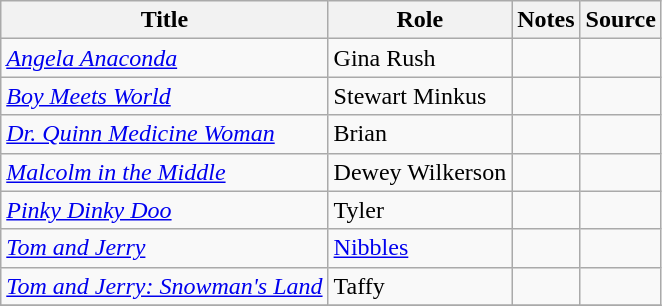<table class="wikitable sortable plainrowheaders">
<tr>
<th>Title</th>
<th>Role</th>
<th class="unsortable">Notes</th>
<th class="unsortable">Source</th>
</tr>
<tr>
<td><em><a href='#'>Angela Anaconda</a></em></td>
<td>Gina Rush</td>
<td></td>
<td></td>
</tr>
<tr>
<td><em><a href='#'>Boy Meets World</a></em></td>
<td>Stewart Minkus </td>
<td></td>
<td></td>
</tr>
<tr>
<td><em><a href='#'>Dr. Quinn Medicine Woman</a></em></td>
<td>Brian</td>
<td></td>
<td></td>
</tr>
<tr>
<td><em><a href='#'>Malcolm in the Middle</a></em></td>
<td>Dewey Wilkerson</td>
<td></td>
<td></td>
</tr>
<tr>
<td><em><a href='#'>Pinky Dinky Doo</a></em></td>
<td>Tyler</td>
<td></td>
<td></td>
</tr>
<tr>
<td><em><a href='#'>Tom and Jerry</a></em></td>
<td><a href='#'>Nibbles</a></td>
<td></td>
<td></td>
</tr>
<tr>
<td><em><a href='#'>Tom and Jerry: Snowman's Land</a></em></td>
<td>Taffy</td>
<td></td>
<td></td>
</tr>
<tr>
</tr>
</table>
